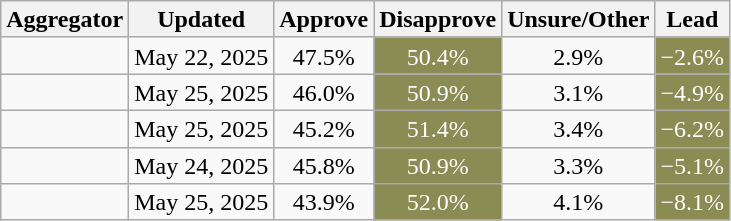<table class="wikitable sortable" style="text-align:center;line-height:17px">
<tr>
<th>Aggregator</th>
<th>Updated</th>
<th>Approve</th>
<th>Disapprove</th>
<th>Unsure/Other</th>
<th>Lead</th>
</tr>
<tr>
<td></td>
<td>May 22, 2025</td>
<td>47.5%</td>
<td style="background:#8B8B54; color: white">50.4%</td>
<td>2.9%</td>
<td style="background:#8B8B54; color: white">−2.6%</td>
</tr>
<tr>
<td></td>
<td>May 25, 2025</td>
<td>46.0%</td>
<td style="background:#8B8B54; color: white">50.9%</td>
<td>3.1%</td>
<td style="background:#8B8B54; color: white">−4.9%</td>
</tr>
<tr>
<td></td>
<td>May 25, 2025</td>
<td>45.2%</td>
<td style="background:#8B8B54; color: white">51.4%</td>
<td>3.4%</td>
<td style="background:#8B8B54; color: white">−6.2%</td>
</tr>
<tr>
<td></td>
<td>May 24, 2025</td>
<td>45.8%</td>
<td style="background:#8B8B54; color: white">50.9%</td>
<td>3.3%</td>
<td style="background:#8B8B54; color: white">−5.1%</td>
</tr>
<tr>
<td></td>
<td>May 25, 2025</td>
<td>43.9%</td>
<td style="background:#8B8B54; color: white">52.0%</td>
<td>4.1%</td>
<td style="background:#8B8B54; color: white">−8.1%</td>
</tr>
</table>
